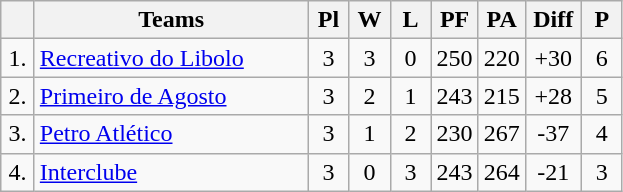<table class="wikitable" style="text-align:center">
<tr>
<th width=15></th>
<th width=175>Teams</th>
<th width=20>Pl</th>
<th width=20>W</th>
<th width=20>L</th>
<th width=20>PF</th>
<th width=20>PA</th>
<th width=30>Diff</th>
<th width=20>P</th>
</tr>
<tr>
<td>1.</td>
<td align=left><a href='#'>Recreativo do Libolo</a></td>
<td>3</td>
<td>3</td>
<td>0</td>
<td>250</td>
<td>220</td>
<td>+30</td>
<td>6</td>
</tr>
<tr>
<td>2.</td>
<td align=left><a href='#'>Primeiro de Agosto</a></td>
<td>3</td>
<td>2</td>
<td>1</td>
<td>243</td>
<td>215</td>
<td>+28</td>
<td>5</td>
</tr>
<tr>
<td>3.</td>
<td align=left><a href='#'>Petro Atlético</a></td>
<td>3</td>
<td>1</td>
<td>2</td>
<td>230</td>
<td>267</td>
<td>-37</td>
<td>4</td>
</tr>
<tr>
<td>4.</td>
<td align=left><a href='#'>Interclube</a></td>
<td>3</td>
<td>0</td>
<td>3</td>
<td>243</td>
<td>264</td>
<td>-21</td>
<td>3</td>
</tr>
</table>
